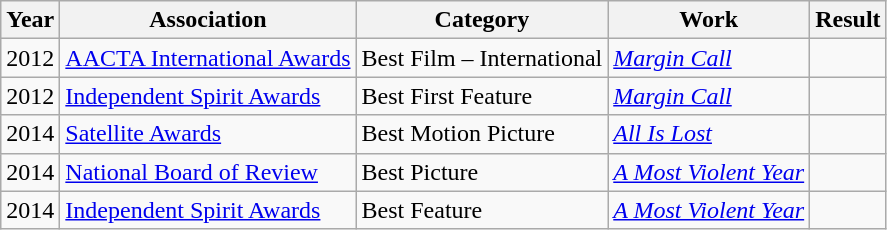<table class="wikitable sortable">
<tr>
<th>Year</th>
<th>Association</th>
<th>Category</th>
<th>Work</th>
<th>Result</th>
</tr>
<tr>
<td>2012</td>
<td><a href='#'>AACTA International Awards</a></td>
<td>Best Film – International</td>
<td><em><a href='#'>Margin Call</a></em></td>
<td></td>
</tr>
<tr>
<td>2012</td>
<td><a href='#'>Independent Spirit Awards</a></td>
<td>Best First Feature</td>
<td><em><a href='#'>Margin Call</a></em></td>
<td></td>
</tr>
<tr>
<td>2014</td>
<td><a href='#'>Satellite Awards</a></td>
<td>Best Motion Picture</td>
<td><em><a href='#'>All Is Lost</a></em></td>
<td></td>
</tr>
<tr>
<td>2014</td>
<td><a href='#'>National Board of Review</a></td>
<td>Best Picture</td>
<td><em><a href='#'>A Most Violent Year</a></em></td>
<td></td>
</tr>
<tr>
<td>2014</td>
<td><a href='#'>Independent Spirit Awards</a></td>
<td>Best Feature</td>
<td><em><a href='#'>A Most Violent Year</a></em></td>
<td></td>
</tr>
</table>
